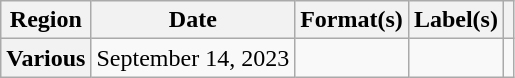<table class="wikitable plainrowheaders">
<tr>
<th scope="col">Region</th>
<th scope="col">Date</th>
<th scope="col">Format(s)</th>
<th scope="col">Label(s)</th>
<th scope="col"></th>
</tr>
<tr>
<th scope="row">Various</th>
<td>September 14, 2023</td>
<td></td>
<td></td>
<td style="text-align:center"></td>
</tr>
</table>
